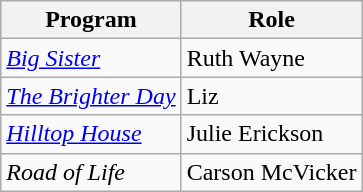<table class="wikitable">
<tr>
<th>Program</th>
<th>Role</th>
</tr>
<tr>
<td><em><a href='#'>Big Sister</a></em></td>
<td>Ruth Wayne</td>
</tr>
<tr>
<td><em><a href='#'>The Brighter Day</a></em></td>
<td>Liz</td>
</tr>
<tr>
<td><em><a href='#'>Hilltop House</a></em></td>
<td>Julie Erickson</td>
</tr>
<tr>
<td><em>Road of Life</em></td>
<td>Carson McVicker</td>
</tr>
</table>
